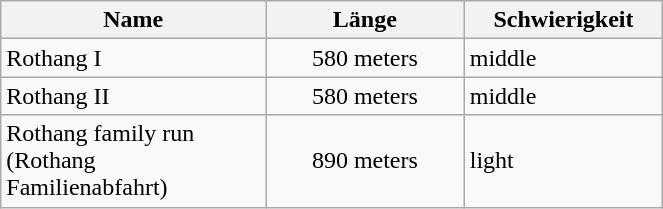<table class="wikitable" width="35%">
<tr>
<th class="hintergrundfarbe6" width="40%">Name</th>
<th class="hintergrundfarbe6" width="30%">Länge</th>
<th class="hintergrundfarbe6" width="30%">Schwierigkeit</th>
</tr>
<tr>
<td>Rothang I</td>
<td align="center">580 meters</td>
<td>middle</td>
</tr>
<tr>
<td>Rothang II</td>
<td align="center">580 meters</td>
<td>middle</td>
</tr>
<tr>
<td>Rothang family run (Rothang Familienabfahrt)</td>
<td align="center">890 meters</td>
<td>light</td>
</tr>
</table>
